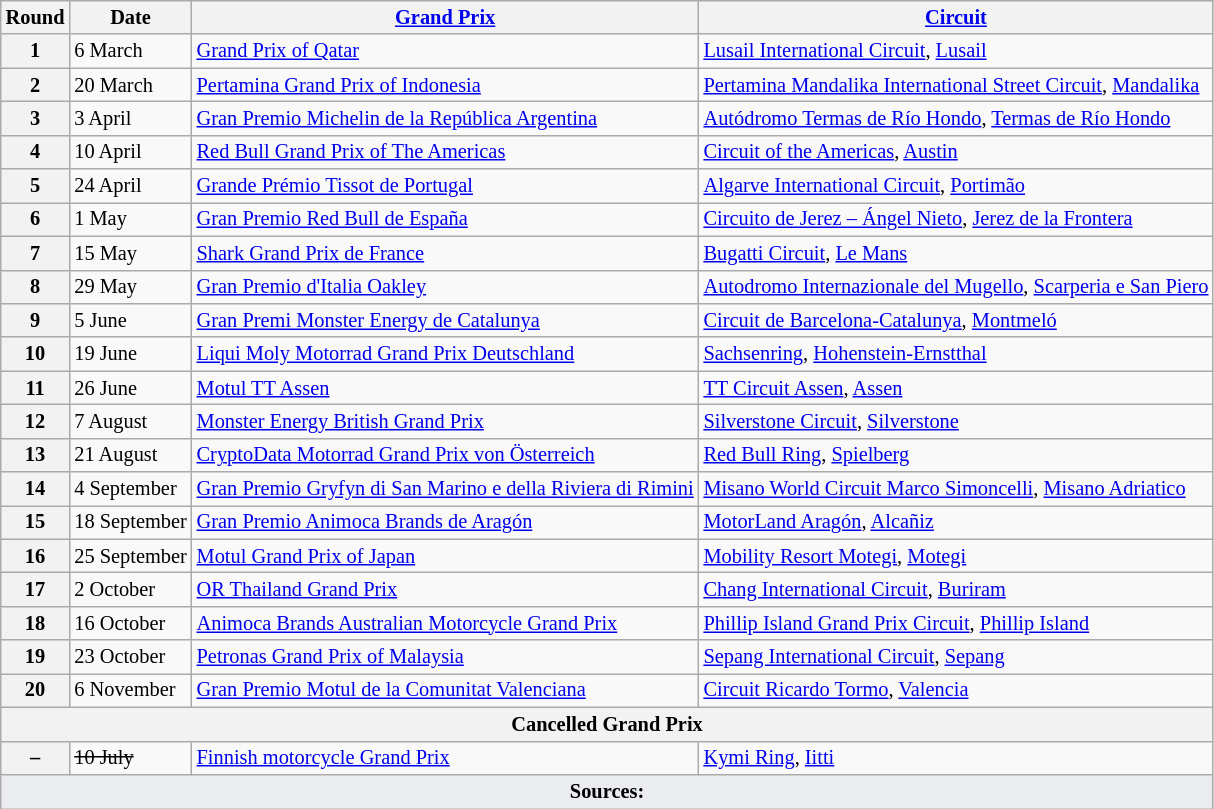<table class="wikitable" style="font-size: 85%;">
<tr>
<th>Round</th>
<th>Date</th>
<th><a href='#'>Grand Prix</a></th>
<th><a href='#'>Circuit</a></th>
</tr>
<tr>
<th>1</th>
<td>6 March</td>
<td> <a href='#'>Grand Prix of Qatar</a></td>
<td><a href='#'>Lusail International Circuit</a>, <a href='#'>Lusail</a></td>
</tr>
<tr>
<th>2</th>
<td>20 March</td>
<td> <a href='#'>Pertamina Grand Prix of Indonesia</a></td>
<td><a href='#'>Pertamina Mandalika International Street Circuit</a>, <a href='#'>Mandalika</a></td>
</tr>
<tr>
<th>3</th>
<td>3 April</td>
<td> <a href='#'>Gran Premio Michelin de la República Argentina</a></td>
<td><a href='#'>Autódromo Termas de Río Hondo</a>, <a href='#'>Termas de Río Hondo</a></td>
</tr>
<tr>
<th>4</th>
<td>10 April</td>
<td> <a href='#'>Red Bull Grand Prix of The Americas</a></td>
<td><a href='#'>Circuit of the Americas</a>, <a href='#'>Austin</a></td>
</tr>
<tr>
<th>5</th>
<td>24 April</td>
<td> <a href='#'>Grande Prémio Tissot de Portugal</a></td>
<td><a href='#'>Algarve International Circuit</a>, <a href='#'>Portimão</a></td>
</tr>
<tr>
<th>6</th>
<td>1 May</td>
<td> <a href='#'>Gran Premio Red Bull de España</a></td>
<td><a href='#'>Circuito de Jerez – Ángel Nieto</a>, <a href='#'>Jerez de la Frontera</a></td>
</tr>
<tr>
<th>7</th>
<td>15 May</td>
<td> <a href='#'>Shark Grand Prix de France</a></td>
<td><a href='#'>Bugatti Circuit</a>, <a href='#'>Le Mans</a></td>
</tr>
<tr>
<th>8</th>
<td>29 May</td>
<td> <a href='#'>Gran Premio d'Italia Oakley</a></td>
<td nowrap><a href='#'>Autodromo Internazionale del Mugello</a>, <a href='#'>Scarperia e San Piero</a></td>
</tr>
<tr>
<th>9</th>
<td>5 June</td>
<td> <a href='#'>Gran Premi Monster Energy de Catalunya</a></td>
<td><a href='#'>Circuit de Barcelona-Catalunya</a>, <a href='#'>Montmeló</a></td>
</tr>
<tr>
<th>10</th>
<td>19 June</td>
<td> <a href='#'>Liqui Moly Motorrad Grand Prix Deutschland</a></td>
<td><a href='#'>Sachsenring</a>, <a href='#'>Hohenstein-Ernstthal</a></td>
</tr>
<tr>
<th>11</th>
<td>26 June</td>
<td> <a href='#'>Motul TT Assen</a></td>
<td><a href='#'>TT Circuit Assen</a>, <a href='#'>Assen</a></td>
</tr>
<tr>
<th>12</th>
<td>7 August</td>
<td> <a href='#'>Monster Energy British Grand Prix</a></td>
<td><a href='#'>Silverstone Circuit</a>, <a href='#'>Silverstone</a></td>
</tr>
<tr>
<th>13</th>
<td>21 August</td>
<td> <a href='#'>CryptoData Motorrad Grand Prix von Österreich</a></td>
<td><a href='#'>Red Bull Ring</a>, <a href='#'>Spielberg</a></td>
</tr>
<tr>
<th>14</th>
<td>4 September</td>
<td nowrap> <a href='#'>Gran Premio Gryfyn di San Marino e della Riviera di Rimini</a></td>
<td><a href='#'>Misano World Circuit Marco Simoncelli</a>, <a href='#'>Misano Adriatico</a></td>
</tr>
<tr>
<th>15</th>
<td>18 September</td>
<td> <a href='#'>Gran Premio Animoca Brands de Aragón</a></td>
<td><a href='#'>MotorLand Aragón</a>, <a href='#'>Alcañiz</a></td>
</tr>
<tr>
<th>16</th>
<td nowrap>25 September</td>
<td> <a href='#'>Motul Grand Prix of Japan</a></td>
<td><a href='#'>Mobility Resort Motegi</a>, <a href='#'>Motegi</a></td>
</tr>
<tr>
<th>17</th>
<td>2 October</td>
<td> <a href='#'>OR Thailand Grand Prix</a></td>
<td><a href='#'>Chang International Circuit</a>, <a href='#'>Buriram</a></td>
</tr>
<tr>
<th>18</th>
<td>16 October</td>
<td> <a href='#'>Animoca Brands Australian Motorcycle Grand Prix</a></td>
<td><a href='#'>Phillip Island Grand Prix Circuit</a>, <a href='#'>Phillip Island</a></td>
</tr>
<tr>
<th>19</th>
<td>23 October</td>
<td> <a href='#'>Petronas Grand Prix of Malaysia</a></td>
<td><a href='#'>Sepang International Circuit</a>, <a href='#'>Sepang</a></td>
</tr>
<tr>
<th>20</th>
<td>6 November</td>
<td> <a href='#'>Gran Premio Motul de la Comunitat Valenciana</a></td>
<td><a href='#'>Circuit Ricardo Tormo</a>, <a href='#'>Valencia</a></td>
</tr>
<tr>
<th colspan="4">Cancelled Grand Prix</th>
</tr>
<tr>
<th>–</th>
<td><s>10 July</s></td>
<td> <a href='#'>Finnish motorcycle Grand Prix</a></td>
<td><a href='#'>Kymi Ring</a>, <a href='#'>Iitti</a></td>
</tr>
<tr class="sortbottom">
<td colspan="4" align="bottom" style="background-color:#EAECF0; text-align:center"><strong>Sources:</strong></td>
</tr>
</table>
